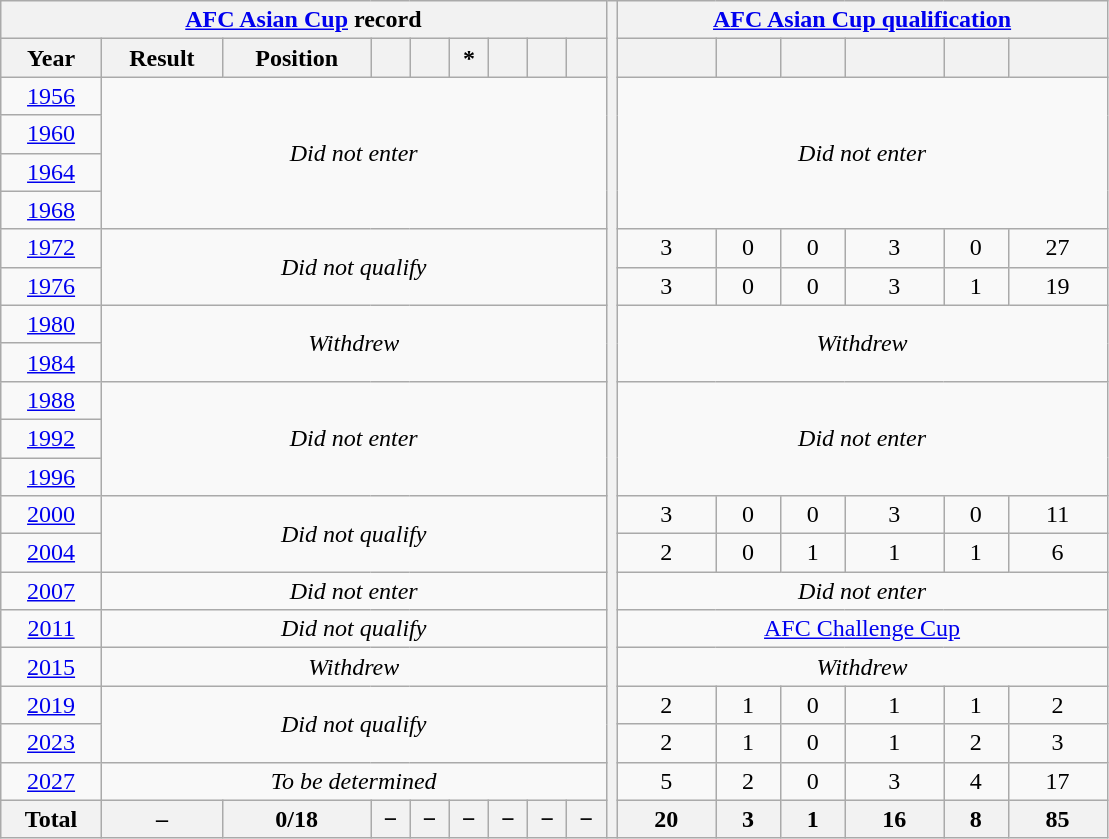<table class="wikitable" style="text-align: center;">
<tr>
<th colspan=9><a href='#'>AFC Asian Cup</a> record</th>
<th width=1% rowspan=39></th>
<th colspan=6><a href='#'>AFC Asian Cup qualification</a></th>
</tr>
<tr>
<th>Year</th>
<th>Result</th>
<th>Position</th>
<th></th>
<th></th>
<th>*</th>
<th></th>
<th></th>
<th></th>
<th></th>
<th></th>
<th></th>
<th></th>
<th></th>
<th></th>
</tr>
<tr>
<td> <a href='#'>1956</a></td>
<td colspan=8 rowspan=4><em>Did not enter</em></td>
<td colspan="6" rowspan="4"><em>Did not enter</em></td>
</tr>
<tr>
<td> <a href='#'>1960</a></td>
</tr>
<tr>
<td> <a href='#'>1964</a></td>
</tr>
<tr>
<td> <a href='#'>1968</a></td>
</tr>
<tr>
<td> <a href='#'>1972</a></td>
<td colspan=8 rowspan=2><em>Did not qualify</em></td>
<td>3</td>
<td>0</td>
<td>0</td>
<td>3</td>
<td>0</td>
<td>27</td>
</tr>
<tr>
<td> <a href='#'>1976</a></td>
<td>3</td>
<td>0</td>
<td>0</td>
<td>3</td>
<td>1</td>
<td>19</td>
</tr>
<tr>
<td> <a href='#'>1980</a></td>
<td colspan=8 rowspan=2><em>Withdrew</em></td>
<td colspan=6 rowspan=2><em>Withdrew</em></td>
</tr>
<tr>
<td> <a href='#'>1984</a></td>
</tr>
<tr>
<td> <a href='#'>1988</a></td>
<td colspan=8 rowspan=3><em>Did not enter</em></td>
<td colspan=6 rowspan=3><em>Did not enter</em></td>
</tr>
<tr>
<td> <a href='#'>1992</a></td>
</tr>
<tr>
<td> <a href='#'>1996</a></td>
</tr>
<tr>
<td> <a href='#'>2000</a></td>
<td colspan=8 rowspan=2><em>Did not qualify</em></td>
<td>3</td>
<td>0</td>
<td>0</td>
<td>3</td>
<td>0</td>
<td>11</td>
</tr>
<tr>
<td> <a href='#'>2004</a></td>
<td>2</td>
<td>0</td>
<td>1</td>
<td>1</td>
<td>1</td>
<td>6</td>
</tr>
<tr>
<td>    <a href='#'>2007</a></td>
<td colspan=8><em>Did not enter</em></td>
<td colspan=6><em>Did not enter</em></td>
</tr>
<tr>
<td> <a href='#'>2011</a></td>
<td colspan=8><em>Did not qualify</em></td>
<td colspan=6><a href='#'>AFC Challenge Cup</a></td>
</tr>
<tr>
<td> <a href='#'>2015</a></td>
<td colspan=8><em>Withdrew</em></td>
<td colspan=6><em>Withdrew</em></td>
</tr>
<tr>
<td> <a href='#'>2019</a></td>
<td colspan=8 rowspan=2><em>Did not qualify</em></td>
<td>2</td>
<td>1</td>
<td>0</td>
<td>1</td>
<td>1</td>
<td>2</td>
</tr>
<tr>
<td> <a href='#'>2023</a></td>
<td>2</td>
<td>1</td>
<td>0</td>
<td>1</td>
<td>2</td>
<td>3</td>
</tr>
<tr>
<td> <a href='#'>2027</a></td>
<td colspan=8><em>To be determined</em></td>
<td>5</td>
<td>2</td>
<td>0</td>
<td>3</td>
<td>4</td>
<td>17</td>
</tr>
<tr>
<th><strong>Total</strong></th>
<th>–</th>
<th>0/18</th>
<th>−</th>
<th>−</th>
<th>−</th>
<th>−</th>
<th>−</th>
<th>−</th>
<th>20</th>
<th>3</th>
<th>1</th>
<th>16</th>
<th>8</th>
<th>85</th>
</tr>
</table>
